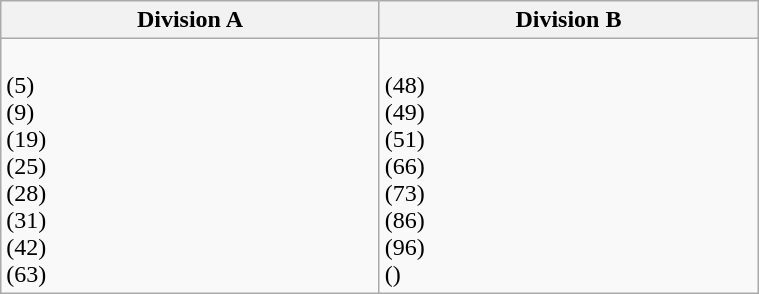<table class="wikitable" width="40%">
<tr>
<th width="50%">Division A</th>
<th width="50%">Division B</th>
</tr>
<tr>
<td><br> (5)<br> 
 (9)<br> 
 (19)<br> 
 (25)<br> 
 (28)<br> 
 (31)<br> 
 (42)<br>
 (63)<br></td>
<td><br> (48)<br> 
 (49)<br> 
 (51)<br> 
 (66)<br> 
 (73)<br> 
 (86)<br> 
 (96)<br> 
 ()<br></td>
</tr>
</table>
